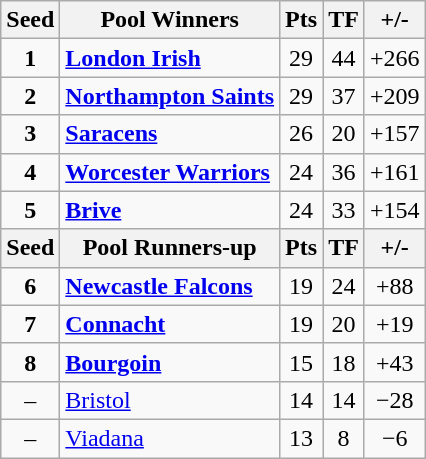<table class="wikitable" style="text-align: center;">
<tr>
<th>Seed</th>
<th>Pool Winners</th>
<th>Pts</th>
<th>TF</th>
<th>+/-</th>
</tr>
<tr>
<td><strong>1</strong></td>
<td align=left> <strong><a href='#'>London Irish</a></strong></td>
<td>29</td>
<td>44</td>
<td>+266</td>
</tr>
<tr>
<td><strong>2</strong></td>
<td align=left> <strong><a href='#'>Northampton Saints</a></strong></td>
<td>29</td>
<td>37</td>
<td>+209</td>
</tr>
<tr>
<td><strong>3</strong></td>
<td align=left> <strong><a href='#'>Saracens</a></strong></td>
<td>26</td>
<td>20</td>
<td>+157</td>
</tr>
<tr>
<td><strong>4</strong></td>
<td align=left> <strong><a href='#'>Worcester Warriors</a></strong></td>
<td>24</td>
<td>36</td>
<td>+161</td>
</tr>
<tr>
<td><strong>5</strong></td>
<td align=left> <strong><a href='#'>Brive</a></strong></td>
<td>24</td>
<td>33</td>
<td>+154</td>
</tr>
<tr>
<th>Seed</th>
<th>Pool Runners-up</th>
<th>Pts</th>
<th>TF</th>
<th>+/-</th>
</tr>
<tr>
<td><strong>6</strong></td>
<td align=left> <strong><a href='#'>Newcastle Falcons</a></strong></td>
<td>19</td>
<td>24</td>
<td>+88</td>
</tr>
<tr>
<td><strong>7</strong></td>
<td align=left> <strong><a href='#'>Connacht</a></strong></td>
<td>19</td>
<td>20</td>
<td>+19</td>
</tr>
<tr>
<td><strong>8</strong></td>
<td align=left> <strong><a href='#'>Bourgoin</a></strong></td>
<td>15</td>
<td>18</td>
<td>+43</td>
</tr>
<tr>
<td>–</td>
<td align=left> <a href='#'>Bristol</a></td>
<td>14</td>
<td>14</td>
<td>−28</td>
</tr>
<tr>
<td>–</td>
<td align=left> <a href='#'>Viadana</a></td>
<td>13</td>
<td>8</td>
<td>−6</td>
</tr>
</table>
